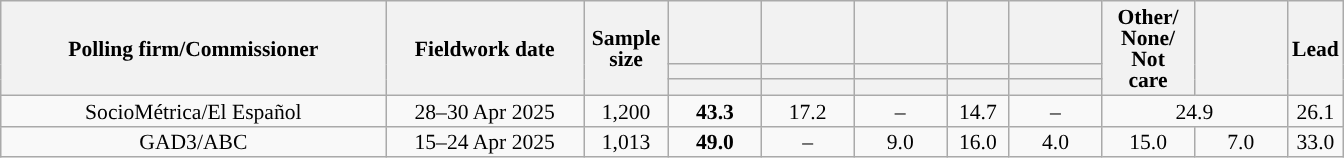<table class="wikitable collapsible collapsed" style="text-align:center; font-size:90%; line-height:14px;">
<tr style="height:42px;">
<th style="width:250px;" rowspan="3">Polling firm/Commissioner</th>
<th style="width:125px;" rowspan="3">Fieldwork date</th>
<th style="width:50px;" rowspan="3">Sample size</th>
<th style="width:55px;"></th>
<th style="width:55px;"></th>
<th style="width:55px;"></th>
<th style="width:35px;"></th>
<th style="width:55px;"></th>
<th style="width:55px;" rowspan="3">Other/<br>None/<br>Not<br>care</th>
<th style="width:55px;" rowspan="3"></th>
<th style="width:30px;" rowspan="3">Lead</th>
</tr>
<tr>
<th style="color:inherit;background:"></th>
<th style="color:inherit;background:"></th>
<th style="color:inherit;background:"></th>
<th style="color:inherit;background:"></th>
<th style="color:inherit;background:"></th>
</tr>
<tr>
<th></th>
<th></th>
<th></th>
<th></th>
<th></th>
</tr>
<tr>
<td>SocioMétrica/El Español</td>
<td>28–30 Apr 2025</td>
<td>1,200</td>
<td><strong>43.3</strong></td>
<td>17.2</td>
<td>–</td>
<td>14.7</td>
<td>–</td>
<td colspan="2">24.9</td>
<td style="background:">26.1</td>
</tr>
<tr>
<td>GAD3/ABC</td>
<td>15–24 Apr 2025</td>
<td>1,013</td>
<td><strong>49.0</strong></td>
<td>–</td>
<td>9.0</td>
<td>16.0</td>
<td>4.0</td>
<td>15.0</td>
<td>7.0</td>
<td style="background:">33.0</td>
</tr>
</table>
